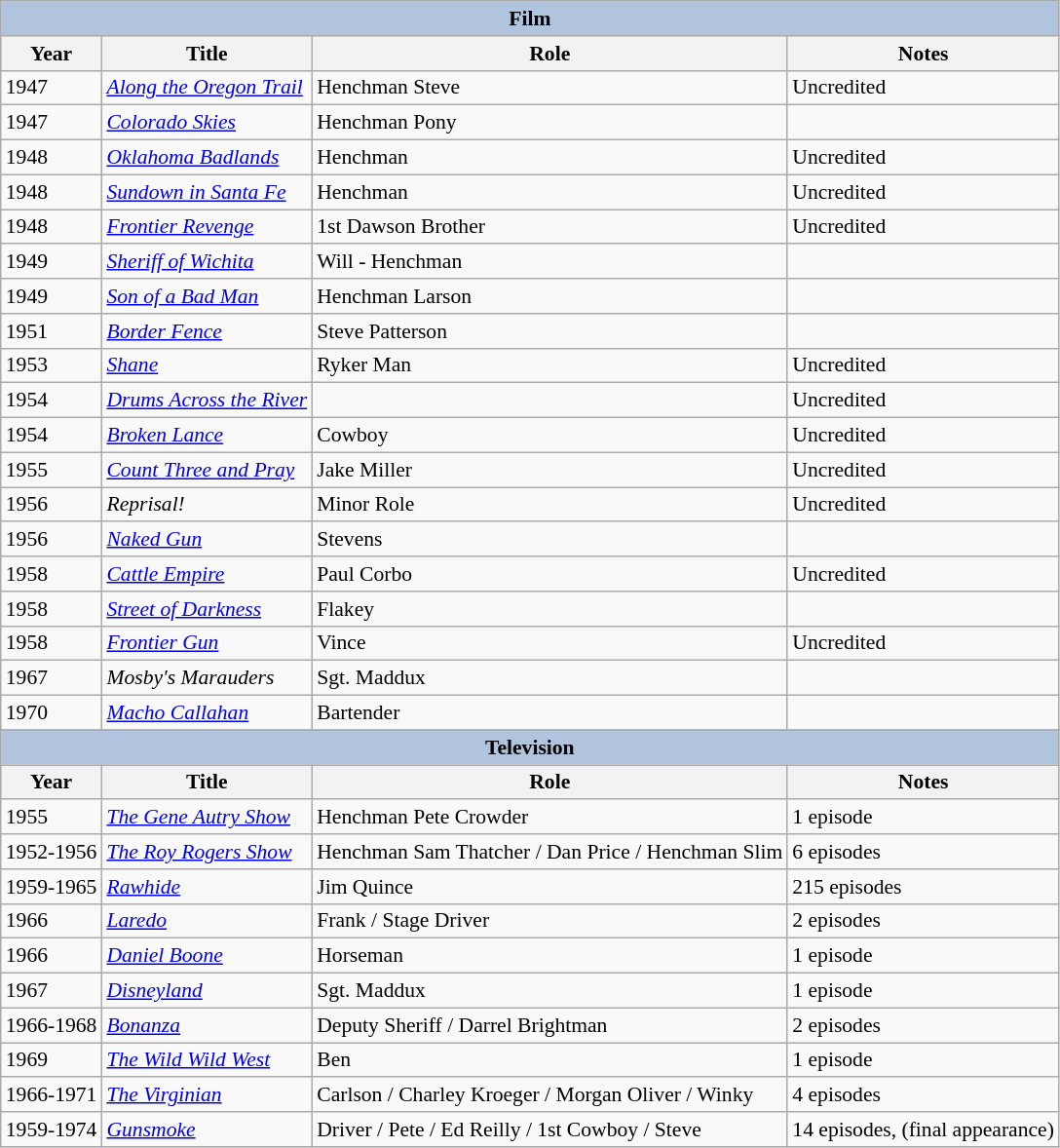<table class="wikitable" style="font-size: 90%;">
<tr>
<th colspan="4" style="background: LightSteelBlue;">Film</th>
</tr>
<tr>
<th>Year</th>
<th>Title</th>
<th>Role</th>
<th>Notes</th>
</tr>
<tr>
<td>1947</td>
<td><em><a href='#'>Along the Oregon Trail</a></em></td>
<td>Henchman Steve</td>
<td>Uncredited</td>
</tr>
<tr>
<td>1947</td>
<td><em><a href='#'>Colorado Skies</a></em></td>
<td>Henchman Pony</td>
<td></td>
</tr>
<tr>
<td>1948</td>
<td><em><a href='#'>Oklahoma Badlands</a></em></td>
<td>Henchman</td>
<td>Uncredited</td>
</tr>
<tr>
<td>1948</td>
<td><em><a href='#'>Sundown in Santa Fe</a></em></td>
<td>Henchman</td>
<td>Uncredited</td>
</tr>
<tr>
<td>1948</td>
<td><em><a href='#'>Frontier Revenge</a></em></td>
<td>1st Dawson Brother</td>
<td>Uncredited</td>
</tr>
<tr>
<td>1949</td>
<td><em><a href='#'>Sheriff of Wichita</a></em></td>
<td>Will - Henchman</td>
<td></td>
</tr>
<tr>
<td>1949</td>
<td><em><a href='#'>Son of a Bad Man</a></em></td>
<td>Henchman Larson</td>
<td></td>
</tr>
<tr>
<td>1951</td>
<td><em><a href='#'>Border Fence</a></em></td>
<td>Steve Patterson</td>
<td></td>
</tr>
<tr>
<td>1953</td>
<td><em><a href='#'>Shane</a></em></td>
<td>Ryker Man</td>
<td>Uncredited</td>
</tr>
<tr>
<td>1954</td>
<td><em><a href='#'>Drums Across the River</a></em></td>
<td></td>
<td>Uncredited</td>
</tr>
<tr>
<td>1954</td>
<td><em><a href='#'>Broken Lance</a></em></td>
<td>Cowboy</td>
<td>Uncredited</td>
</tr>
<tr>
<td>1955</td>
<td><em><a href='#'>Count Three and Pray</a></em></td>
<td>Jake Miller</td>
<td>Uncredited</td>
</tr>
<tr>
<td>1956</td>
<td><em>Reprisal!</em></td>
<td>Minor Role</td>
<td>Uncredited</td>
</tr>
<tr>
<td>1956</td>
<td><em><a href='#'>Naked Gun</a></em></td>
<td>Stevens</td>
<td></td>
</tr>
<tr>
<td>1958</td>
<td><em><a href='#'>Cattle Empire</a></em></td>
<td>Paul Corbo</td>
<td>Uncredited</td>
</tr>
<tr>
<td>1958</td>
<td><em><a href='#'>Street of Darkness</a></em></td>
<td>Flakey</td>
<td></td>
</tr>
<tr>
<td>1958</td>
<td><em><a href='#'>Frontier Gun</a></em></td>
<td>Vince</td>
<td>Uncredited</td>
</tr>
<tr>
<td>1967</td>
<td><em>Mosby's Marauders</em></td>
<td>Sgt. Maddux</td>
<td></td>
</tr>
<tr>
<td>1970</td>
<td><em><a href='#'>Macho Callahan</a></em></td>
<td>Bartender</td>
<td></td>
</tr>
<tr>
</tr>
<tr>
<th colspan="4" style="background: LightSteelBlue;">Television</th>
</tr>
<tr>
<th>Year</th>
<th>Title</th>
<th>Role</th>
<th>Notes</th>
</tr>
<tr>
<td>1955</td>
<td><em><a href='#'>The Gene Autry Show</a></em></td>
<td>Henchman Pete Crowder</td>
<td>1 episode</td>
</tr>
<tr>
<td>1952-1956</td>
<td><em><a href='#'>The Roy Rogers Show</a></em></td>
<td>Henchman Sam Thatcher / Dan Price / Henchman Slim</td>
<td>6 episodes</td>
</tr>
<tr>
<td>1959-1965</td>
<td><em><a href='#'>Rawhide</a></em></td>
<td>Jim Quince</td>
<td>215 episodes</td>
</tr>
<tr>
<td>1966</td>
<td><em><a href='#'>Laredo</a></em></td>
<td>Frank / Stage Driver</td>
<td>2 episodes</td>
</tr>
<tr>
<td>1966</td>
<td><em><a href='#'>Daniel Boone</a></em></td>
<td>Horseman</td>
<td>1 episode</td>
</tr>
<tr>
<td>1967</td>
<td><em><a href='#'>Disneyland</a></em></td>
<td>Sgt. Maddux</td>
<td>1 episode</td>
</tr>
<tr>
<td>1966-1968</td>
<td><em><a href='#'>Bonanza</a></em></td>
<td>Deputy Sheriff / Darrel Brightman</td>
<td>2 episodes</td>
</tr>
<tr>
<td>1969</td>
<td><em><a href='#'>The Wild Wild West</a></em></td>
<td>Ben</td>
<td>1 episode</td>
</tr>
<tr>
<td>1966-1971</td>
<td><em><a href='#'>The Virginian</a></em></td>
<td>Carlson / Charley Kroeger / Morgan Oliver / Winky</td>
<td>4 episodes</td>
</tr>
<tr>
<td>1959-1974</td>
<td><em><a href='#'>Gunsmoke</a></em></td>
<td>Driver / Pete / Ed Reilly / 1st Cowboy / Steve</td>
<td>14 episodes, (final appearance)</td>
</tr>
</table>
